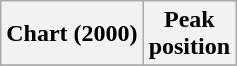<table class="wikitable plainrowheaders" style="text-align:center">
<tr>
<th>Chart (2000)</th>
<th>Peak<br>position</th>
</tr>
<tr>
</tr>
</table>
